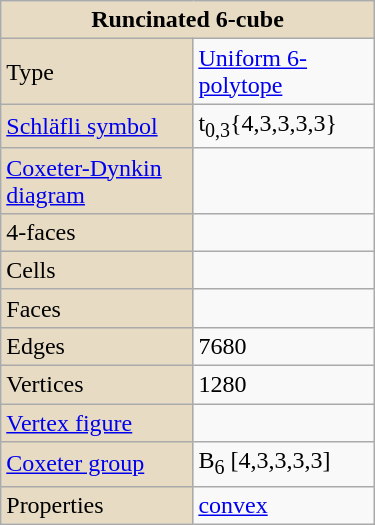<table class="wikitable" align="right" style="margin-left:10px" width="250">
<tr>
<td bgcolor=#e7dcc3 align=center colspan=2><strong>Runcinated 6-cube</strong></td>
</tr>
<tr>
<td bgcolor=#e7dcc3>Type</td>
<td><a href='#'>Uniform 6-polytope</a></td>
</tr>
<tr>
<td bgcolor=#e7dcc3><a href='#'>Schläfli symbol</a></td>
<td>t<sub>0,3</sub>{4,3,3,3,3}</td>
</tr>
<tr>
<td bgcolor=#e7dcc3><a href='#'>Coxeter-Dynkin diagram</a></td>
<td></td>
</tr>
<tr>
<td bgcolor=#e7dcc3>4-faces</td>
<td></td>
</tr>
<tr>
<td bgcolor=#e7dcc3>Cells</td>
<td></td>
</tr>
<tr>
<td bgcolor=#e7dcc3>Faces</td>
<td></td>
</tr>
<tr>
<td bgcolor=#e7dcc3>Edges</td>
<td>7680</td>
</tr>
<tr>
<td bgcolor=#e7dcc3>Vertices</td>
<td>1280</td>
</tr>
<tr>
<td bgcolor=#e7dcc3><a href='#'>Vertex figure</a></td>
<td></td>
</tr>
<tr>
<td bgcolor=#e7dcc3><a href='#'>Coxeter group</a></td>
<td>B<sub>6</sub> [4,3,3,3,3]</td>
</tr>
<tr>
<td bgcolor=#e7dcc3>Properties</td>
<td><a href='#'>convex</a></td>
</tr>
</table>
